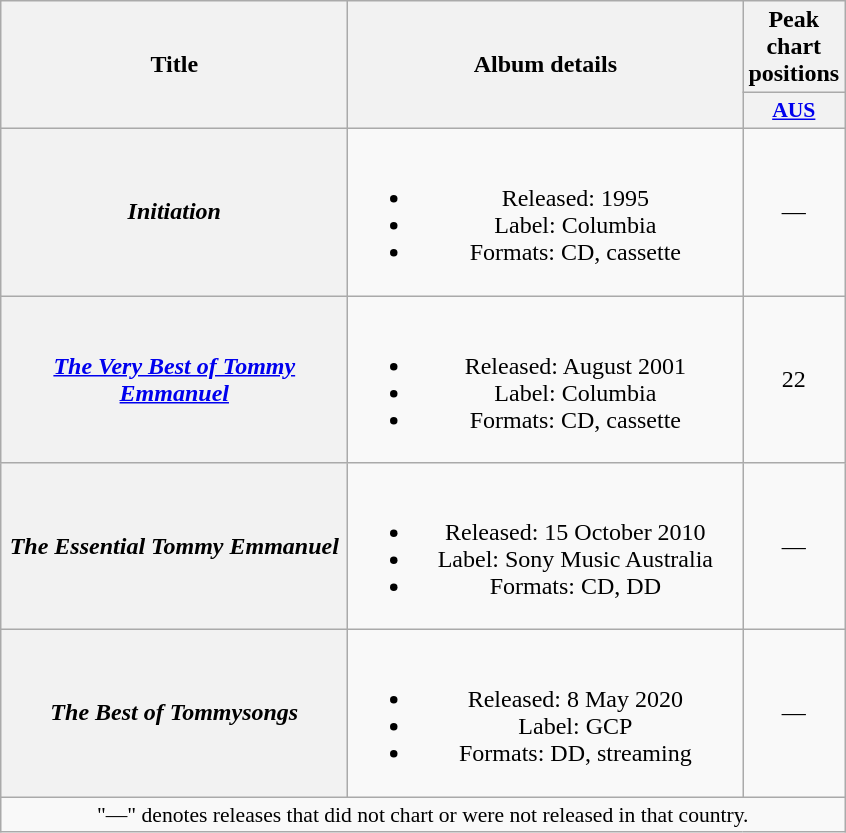<table class="wikitable plainrowheaders" style="text-align:center;" border="1">
<tr>
<th scope="col" rowspan="2" style="width:14em;">Title</th>
<th scope="col" rowspan="2" style="width:16em;">Album details</th>
<th scope="col" colspan="1">Peak chart positions</th>
</tr>
<tr>
<th scope="col" style="width:3em;font-size:90%;"><a href='#'>AUS</a><br></th>
</tr>
<tr>
<th scope="row"><em>Initiation</em></th>
<td><br><ul><li>Released: 1995</li><li>Label: Columbia</li><li>Formats: CD, cassette</li></ul></td>
<td>—</td>
</tr>
<tr>
<th scope="row"><em><a href='#'>The Very Best of Tommy Emmanuel</a></em></th>
<td><br><ul><li>Released: August 2001</li><li>Label: Columbia</li><li>Formats: CD, cassette</li></ul></td>
<td>22</td>
</tr>
<tr>
<th scope="row"><em>The Essential Tommy Emmanuel</em></th>
<td><br><ul><li>Released: 15 October 2010</li><li>Label: Sony Music Australia</li><li>Formats: CD, DD</li></ul></td>
<td>—</td>
</tr>
<tr>
<th scope="row"><em>The Best of Tommysongs</em></th>
<td><br><ul><li>Released: 8 May 2020</li><li>Label: GCP</li><li>Formats: DD, streaming</li></ul></td>
<td>—</td>
</tr>
<tr>
<td align="center" colspan="5" style="font-size: 90%">"—" denotes releases that did not chart or were not released in that country.</td>
</tr>
</table>
